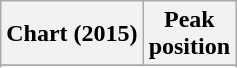<table class="wikitable sortable">
<tr>
<th>Chart (2015)</th>
<th>Peak<br>position</th>
</tr>
<tr>
</tr>
<tr>
</tr>
<tr>
</tr>
<tr>
</tr>
<tr>
</tr>
<tr>
</tr>
<tr>
</tr>
<tr>
</tr>
<tr>
</tr>
<tr>
</tr>
<tr>
</tr>
</table>
